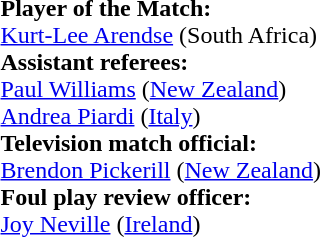<table style="width:100%">
<tr>
<td><br><strong>Player of the Match:</strong>
<br><a href='#'>Kurt-Lee Arendse</a> (South Africa)<br><strong>Assistant referees:</strong>
<br><a href='#'>Paul Williams</a> (<a href='#'>New Zealand</a>)
<br><a href='#'>Andrea Piardi</a> (<a href='#'>Italy</a>)
<br><strong>Television match official:</strong>
<br><a href='#'>Brendon Pickerill</a> (<a href='#'>New Zealand</a>)
<br><strong>Foul play review officer:</strong>
<br><a href='#'>Joy Neville</a> (<a href='#'>Ireland</a>)</td>
</tr>
</table>
